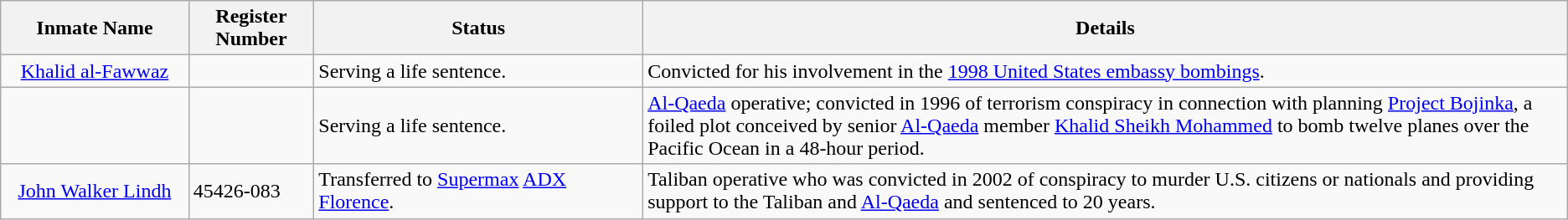<table class="wikitable sortable">
<tr>
<th width=12%>Inmate Name</th>
<th width=8%>Register Number</th>
<th width=21%>Status</th>
<th width=59%>Details</th>
</tr>
<tr>
<td style="text-align:center;"><a href='#'>Khalid al-Fawwaz</a></td>
<td style="text-align:center;"></td>
<td>Serving a life sentence.</td>
<td>Convicted for his involvement in the <a href='#'>1998 United States embassy bombings</a>.</td>
</tr>
<tr>
<td style="text-align:center;"></td>
<td align="center"></td>
<td>Serving a life sentence.</td>
<td><a href='#'>Al-Qaeda</a> operative; convicted in 1996 of terrorism conspiracy in connection with planning <a href='#'>Project Bojinka</a>, a foiled plot conceived by senior <a href='#'>Al-Qaeda</a> member <a href='#'>Khalid Sheikh Mohammed</a> to bomb twelve planes over the Pacific Ocean in a 48-hour period.</td>
</tr>
<tr>
<td style="text-align:center;"><a href='#'>John Walker Lindh</a></td>
<td>45426-083</td>
<td>Transferred to <a href='#'>Supermax</a> <a href='#'>ADX Florence</a>.</td>
<td>Taliban operative who was convicted in 2002 of conspiracy to murder U.S. citizens or nationals and providing support to the Taliban and <a href='#'>Al-Qaeda</a> and sentenced to 20 years.</td>
</tr>
</table>
